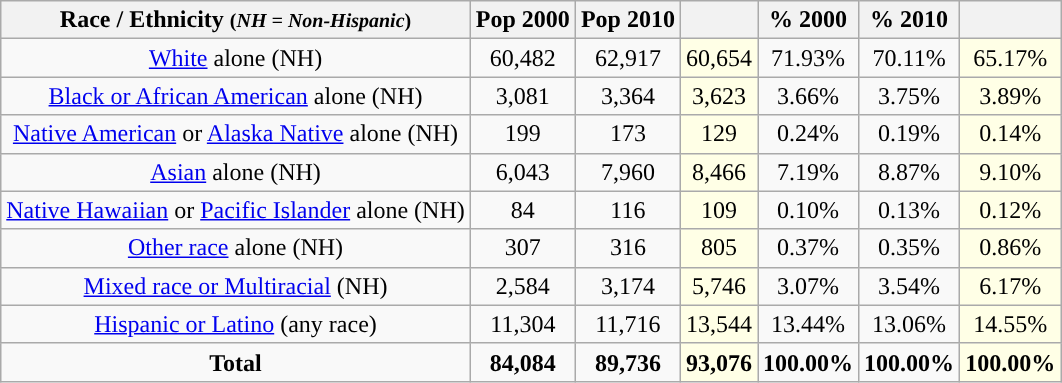<table class="wikitable" style="text-align:center;">
<tr>
<th>Race / Ethnicity <small>(<em>NH = Non-Hispanic</em>)</small></th>
<th>Pop 2000</th>
<th>Pop 2010</th>
<th></th>
<th>% 2000</th>
<th>% 2010</th>
<th></th>
</tr>
<tr>
<td><a href='#'>White</a> alone (NH)</td>
<td>60,482</td>
<td>62,917</td>
<td style='background: #ffffe6;'>60,654</td>
<td>71.93%</td>
<td>70.11%</td>
<td style='background: #ffffe6;'>65.17%</td>
</tr>
<tr>
<td><a href='#'>Black or African American</a> alone (NH)</td>
<td>3,081</td>
<td>3,364</td>
<td style='background: #ffffe6;'>3,623</td>
<td>3.66%</td>
<td>3.75%</td>
<td style='background: #ffffe6;'>3.89%</td>
</tr>
<tr>
<td><a href='#'>Native American</a> or <a href='#'>Alaska Native</a> alone (NH)</td>
<td>199</td>
<td>173</td>
<td style='background: #ffffe6;'>129</td>
<td>0.24%</td>
<td>0.19%</td>
<td style='background: #ffffe6;'>0.14%</td>
</tr>
<tr>
<td><a href='#'>Asian</a> alone (NH)</td>
<td>6,043</td>
<td>7,960</td>
<td style='background: #ffffe6;'>8,466</td>
<td>7.19%</td>
<td>8.87%</td>
<td style='background: #ffffe6;'>9.10%</td>
</tr>
<tr>
<td><a href='#'>Native Hawaiian</a> or <a href='#'>Pacific Islander</a> alone (NH)</td>
<td>84</td>
<td>116</td>
<td style='background: #ffffe6;'>109</td>
<td>0.10%</td>
<td>0.13%</td>
<td style='background: #ffffe6;'>0.12%</td>
</tr>
<tr>
<td><a href='#'>Other race</a> alone (NH)</td>
<td>307</td>
<td>316</td>
<td style='background: #ffffe6;'>805</td>
<td>0.37%</td>
<td>0.35%</td>
<td style='background: #ffffe6;'>0.86%</td>
</tr>
<tr>
<td><a href='#'>Mixed race or Multiracial</a> (NH)</td>
<td>2,584</td>
<td>3,174</td>
<td style='background: #ffffe6;'>5,746</td>
<td>3.07%</td>
<td>3.54%</td>
<td style='background: #ffffe6;'>6.17%</td>
</tr>
<tr>
<td><a href='#'>Hispanic or Latino</a> (any race)</td>
<td>11,304</td>
<td>11,716</td>
<td style='background: #ffffe6;'>13,544</td>
<td>13.44%</td>
<td>13.06%</td>
<td style='background: #ffffe6;'>14.55%</td>
</tr>
<tr>
<td><strong>Total</strong></td>
<td><strong>84,084</strong></td>
<td><strong>89,736</strong></td>
<td style='background: #ffffe6;'><strong>93,076</strong></td>
<td><strong>100.00%</strong></td>
<td><strong>100.00%</strong></td>
<td style='background: #ffffe6;'><strong>100.00%</strong></td>
</tr>
</table>
